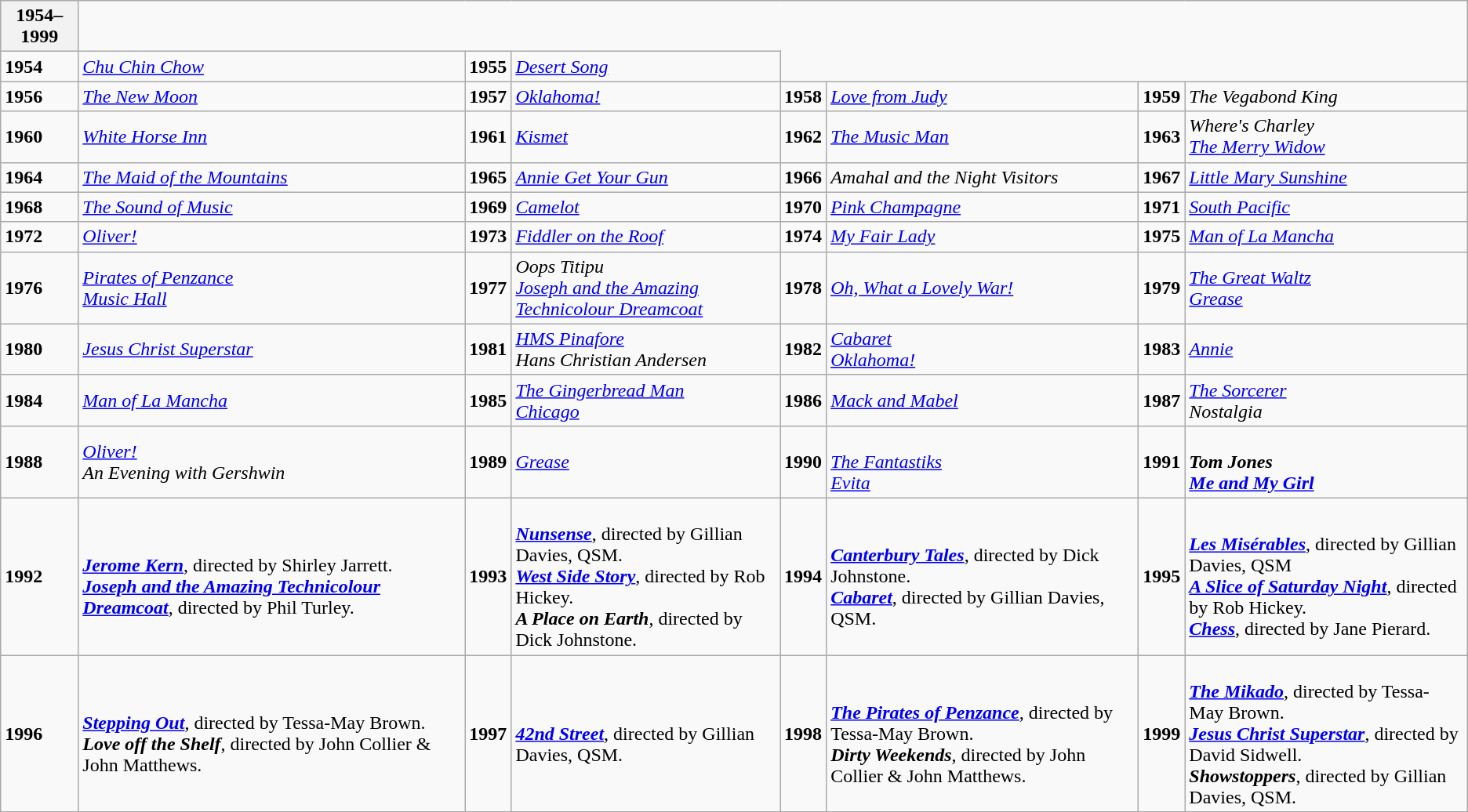<table class="wikitable mw-collapsible mw-collapsed">
<tr>
<th>1954–1999</th>
</tr>
<tr>
<td><strong>1954</strong></td>
<td><em><a href='#'>Chu Chin Chow</a></em></td>
<td><strong>1955</strong></td>
<td><em><a href='#'>Desert Song</a></em></td>
</tr>
<tr>
<td><strong>1956</strong></td>
<td><em><a href='#'>The New Moon</a></em></td>
<td><strong>1957</strong></td>
<td><em><a href='#'>Oklahoma!</a></em></td>
<td><strong>1958</strong></td>
<td><em><a href='#'>Love from Judy</a></em></td>
<td><strong>1959</strong></td>
<td><em>The Vegabond King</em></td>
</tr>
<tr>
<td><strong>1960</strong></td>
<td><em><a href='#'>White Horse Inn</a></em></td>
<td><strong>1961</strong></td>
<td><em><a href='#'>Kismet</a></em></td>
<td><strong>1962</strong></td>
<td><em><a href='#'>The Music Man</a></em></td>
<td><strong>1963</strong></td>
<td><em>Where's Charley</em><br> <em><a href='#'>The Merry Widow</a></em></td>
</tr>
<tr>
<td><strong>1964</strong></td>
<td><em><a href='#'>The Maid of the Mountains</a></em></td>
<td><strong>1965</strong></td>
<td><em><a href='#'>Annie Get Your Gun</a></em></td>
<td><strong>1966</strong></td>
<td><em>Amahal and the Night Visitors</em></td>
<td><strong>1967</strong></td>
<td><em><a href='#'>Little Mary Sunshine</a></em></td>
</tr>
<tr>
<td><strong>1968</strong></td>
<td><em><a href='#'>The Sound of Music</a></em></td>
<td><strong>1969</strong></td>
<td><em><a href='#'>Camelot</a></em></td>
<td><strong>1970</strong></td>
<td><em><a href='#'>Pink Champagne</a></em></td>
<td><strong>1971</strong></td>
<td><em><a href='#'>South Pacific</a></em></td>
</tr>
<tr>
<td><strong>1972</strong></td>
<td><em><a href='#'>Oliver!</a></em></td>
<td><strong>1973</strong></td>
<td><em><a href='#'>Fiddler on the Roof</a></em></td>
<td><strong>1974</strong></td>
<td><em><a href='#'>My Fair Lady</a></em></td>
<td><strong>1975</strong></td>
<td><em><a href='#'>Man of La Mancha</a></em></td>
</tr>
<tr>
<td><strong>1976</strong></td>
<td><em><a href='#'>Pirates of Penzance</a></em><br> <em><a href='#'>Music Hall</a></em></td>
<td><strong>1977</strong></td>
<td><em>Oops Titipu</em><br> <em><a href='#'>Joseph and the Amazing Technicolour Dreamcoat</a></em></td>
<td><strong>1978</strong></td>
<td><em><a href='#'>Oh, What a Lovely War!</a></em></td>
<td><strong>1979</strong></td>
<td><em><a href='#'>The Great Waltz</a></em><br> <em><a href='#'>Grease</a></em></td>
</tr>
<tr>
<td><strong>1980</strong></td>
<td><em><a href='#'>Jesus Christ Superstar</a></em></td>
<td><strong>1981</strong></td>
<td><em><a href='#'>HMS Pinafore</a></em><br> <em>Hans Christian Andersen</em></td>
<td><strong>1982</strong></td>
<td><em><a href='#'>Cabaret</a></em><br> <em><a href='#'>Oklahoma!</a></em></td>
<td><strong>1983</strong></td>
<td><em><a href='#'>Annie</a></em></td>
</tr>
<tr>
<td><strong>1984</strong></td>
<td><em><a href='#'>Man of La Mancha</a></em></td>
<td><strong>1985</strong></td>
<td><em><a href='#'>The Gingerbread Man</a></em><br> <em><a href='#'>Chicago</a></em></td>
<td><strong>1986</strong></td>
<td><em><a href='#'>Mack and Mabel</a></em></td>
<td><strong>1987</strong></td>
<td><em><a href='#'>The Sorcerer</a></em><br> <em>Nostalgia</em></td>
</tr>
<tr>
<td><strong>1988</strong></td>
<td><em><a href='#'>Oliver!</a></em><br> <em>An Evening with Gershwin</em></td>
<td><strong>1989</strong></td>
<td><em><a href='#'>Grease</a></em></td>
<td><strong>1990</strong></td>
<td><br><em><a href='#'>The Fantastiks</a></em><br>
<em><a href='#'>Evita</a></em></td>
<td><strong>1991</strong></td>
<td><br><strong><em>Tom Jones</em></strong><br>
<strong><em><a href='#'>Me and My Girl</a></em></strong></td>
</tr>
<tr>
<td><strong>1992</strong></td>
<td><br><strong><em><a href='#'>Jerome Kern</a></em></strong>, directed by Shirley Jarrett.<br>
<strong><em><a href='#'>Joseph and the Amazing Technicolour Dreamcoat</a></em></strong>, directed by Phil Turley.</td>
<td><strong>1993</strong></td>
<td><br><strong><em><a href='#'>Nunsense</a></em></strong>, directed by Gillian Davies, QSM.<br>
<strong><em><a href='#'>West Side Story</a></em></strong>, directed by Rob Hickey.<br>
<strong><em>A Place on Earth</em></strong>, directed by Dick Johnstone.</td>
<td><strong>1994</strong></td>
<td><br><strong><em><a href='#'>Canterbury Tales</a></em></strong>, directed by Dick Johnstone.<br>
<strong><em><a href='#'>Cabaret</a></em></strong>, directed by Gillian Davies, QSM.</td>
<td><strong>1995</strong></td>
<td><br><strong><em><a href='#'>Les Misérables</a></em></strong>, directed by Gillian Davies, QSM<br>
<strong><em><a href='#'>A Slice of Saturday Night</a></em></strong>, directed by Rob Hickey.<br>
<strong><em><a href='#'>Chess</a></em></strong>, directed by Jane Pierard.</td>
</tr>
<tr>
<td><strong>1996</strong></td>
<td><br><strong><em><a href='#'>Stepping Out</a></em></strong>, directed by Tessa-May Brown.<br>
<strong><em>Love off the Shelf</em></strong>, directed by John Collier & John Matthews.</td>
<td><strong>1997</strong></td>
<td><br><strong><em><a href='#'>42nd Street</a></em></strong>, directed by Gillian Davies, QSM.</td>
<td><strong>1998</strong></td>
<td><br><strong><em><a href='#'>The Pirates of Penzance</a></em></strong>, directed by Tessa-May Brown.<br>
<strong><em>Dirty Weekends</em></strong>, directed by John Collier & John Matthews.</td>
<td><strong>1999</strong></td>
<td><br><strong><em><a href='#'>The Mikado</a></em></strong>, directed by Tessa-May Brown.<br>
<strong><em><a href='#'>Jesus Christ Superstar</a></em></strong>, directed by David Sidwell.<br>
<strong><em>Showstoppers</em></strong>, directed by Gillian Davies, QSM.</td>
</tr>
</table>
